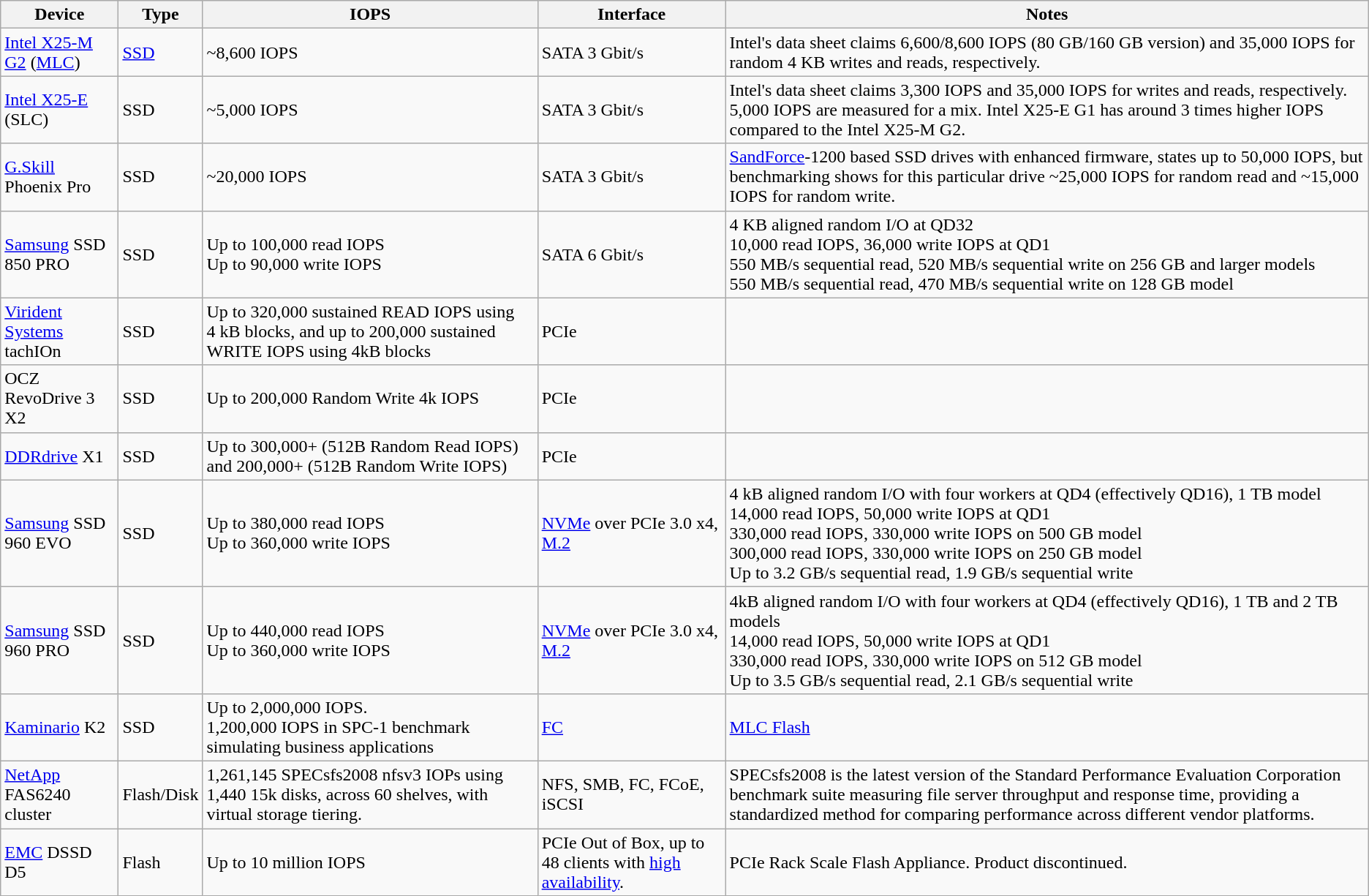<table class="wikitable sortable">
<tr>
<th scope="col">Device</th>
<th scope="col">Type</th>
<th scope="col">IOPS</th>
<th scope="col">Interface</th>
<th scope="col">Notes</th>
</tr>
<tr>
<td><a href='#'>Intel X25-M G2</a> (<a href='#'>MLC</a>)</td>
<td><a href='#'>SSD</a></td>
<td>~8,600 IOPS</td>
<td>SATA 3 Gbit/s</td>
<td>Intel's data sheet claims 6,600/8,600 IOPS (80 GB/160 GB version) and 35,000 IOPS for random 4 KB writes and reads, respectively.</td>
</tr>
<tr>
<td><a href='#'>Intel X25-E</a> (SLC)</td>
<td>SSD</td>
<td>~5,000 IOPS</td>
<td>SATA 3 Gbit/s</td>
<td>Intel's data sheet claims 3,300 IOPS and 35,000 IOPS for writes and reads, respectively. 5,000 IOPS are measured for a mix. Intel X25-E G1 has around 3 times higher IOPS compared to the Intel X25-M G2.</td>
</tr>
<tr>
<td><a href='#'>G.Skill</a> Phoenix Pro</td>
<td>SSD</td>
<td>~20,000 IOPS</td>
<td>SATA 3 Gbit/s</td>
<td><a href='#'>SandForce</a>-1200 based SSD drives with enhanced firmware, states up to 50,000 IOPS, but benchmarking shows for this particular drive ~25,000 IOPS for random read and ~15,000 IOPS for random write.</td>
</tr>
<tr>
<td><a href='#'>Samsung</a> SSD 850 PRO</td>
<td>SSD</td>
<td>Up to 100,000 read IOPS<br>Up to 90,000 write IOPS</td>
<td>SATA 6 Gbit/s</td>
<td>4 KB aligned random I/O at QD32<br>10,000 read IOPS, 36,000 write IOPS at QD1<br>550 MB/s sequential read, 520 MB/s sequential write on 256 GB and larger models<br>550 MB/s sequential read, 470 MB/s sequential write on 128 GB model</td>
</tr>
<tr>
<td><a href='#'>Virident Systems</a> tachIOn</td>
<td>SSD</td>
<td>Up to 320,000 sustained READ IOPS using 4 kB blocks, and up to 200,000 sustained WRITE IOPS using 4kB blocks</td>
<td>PCIe</td>
<td></td>
</tr>
<tr>
<td>OCZ RevoDrive 3 X2</td>
<td>SSD</td>
<td>Up to 200,000 Random Write 4k IOPS</td>
<td>PCIe</td>
<td></td>
</tr>
<tr>
<td><a href='#'>DDRdrive</a> X1</td>
<td>SSD</td>
<td>Up to 300,000+ (512B Random Read IOPS) and 200,000+ (512B Random Write IOPS)</td>
<td>PCIe</td>
<td></td>
</tr>
<tr>
<td><a href='#'>Samsung</a> SSD 960 EVO</td>
<td>SSD</td>
<td>Up to 380,000 read IOPS<br>Up to 360,000 write IOPS</td>
<td><a href='#'>NVMe</a> over PCIe 3.0 x4, <a href='#'>M.2</a></td>
<td>4 kB aligned random I/O with four workers at QD4 (effectively QD16), 1 TB model<br>14,000 read IOPS, 50,000 write IOPS at QD1<br>330,000 read IOPS, 330,000 write IOPS on 500 GB model<br>300,000 read IOPS, 330,000 write IOPS on 250 GB model<br>Up to 3.2 GB/s sequential read, 1.9 GB/s sequential write</td>
</tr>
<tr>
<td><a href='#'>Samsung</a> SSD 960 PRO</td>
<td>SSD</td>
<td>Up to 440,000 read IOPS<br>Up to 360,000 write IOPS</td>
<td><a href='#'>NVMe</a> over PCIe 3.0 x4, <a href='#'>M.2</a></td>
<td>4kB aligned random I/O with four workers at QD4 (effectively QD16), 1 TB and 2 TB models<br>14,000 read IOPS, 50,000 write IOPS at QD1<br>330,000 read IOPS, 330,000 write IOPS on 512 GB model<br>Up to 3.5 GB/s sequential read, 2.1 GB/s sequential write</td>
</tr>
<tr>
<td><a href='#'>Kaminario</a> K2</td>
<td>SSD</td>
<td>Up to 2,000,000 IOPS.<br>1,200,000 IOPS in SPC-1 benchmark simulating business applications</td>
<td><a href='#'>FC</a></td>
<td><a href='#'>MLC Flash</a></td>
</tr>
<tr>
<td><a href='#'>NetApp</a> FAS6240 cluster</td>
<td>Flash/Disk</td>
<td>1,261,145 SPECsfs2008 nfsv3 IOPs using 1,440 15k disks, across 60 shelves, with virtual storage tiering.</td>
<td>NFS, SMB, FC, FCoE, iSCSI</td>
<td>SPECsfs2008 is the latest version of the Standard Performance Evaluation Corporation benchmark suite measuring file server throughput and response time, providing a standardized method for comparing performance across different vendor platforms.</td>
</tr>
<tr>
<td><a href='#'>EMC</a> DSSD D5</td>
<td>Flash</td>
<td>Up to 10 million IOPS</td>
<td>PCIe Out of Box, up to 48 clients with <a href='#'>high availability</a>.</td>
<td>PCIe Rack Scale Flash Appliance. Product discontinued.</td>
</tr>
</table>
